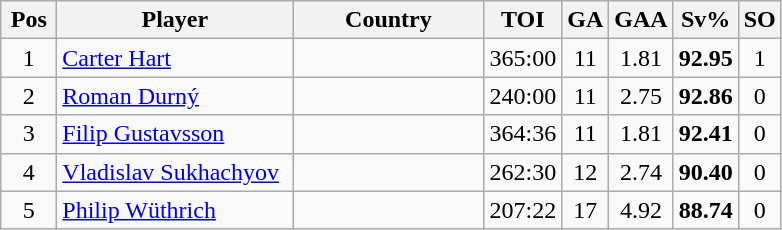<table class="wikitable sortable" style="text-align: center;">
<tr>
<th width=30>Pos</th>
<th width=150>Player</th>
<th width=120>Country</th>
<th width=20>TOI</th>
<th width=20>GA</th>
<th width=20>GAA</th>
<th width=20>Sv%</th>
<th width=20>SO</th>
</tr>
<tr>
<td>1</td>
<td align=left><a href='#'>Carter Hart</a></td>
<td align=left></td>
<td>365:00</td>
<td>11</td>
<td>1.81</td>
<td><strong>92.95</strong></td>
<td>1</td>
</tr>
<tr>
<td>2</td>
<td align=left><a href='#'>Roman Durný</a></td>
<td align=left></td>
<td>240:00</td>
<td>11</td>
<td>2.75</td>
<td><strong>92.86</strong></td>
<td>0</td>
</tr>
<tr>
<td>3</td>
<td align=left><a href='#'>Filip Gustavsson</a></td>
<td align=left></td>
<td>364:36</td>
<td>11</td>
<td>1.81</td>
<td><strong>92.41</strong></td>
<td>0</td>
</tr>
<tr>
<td>4</td>
<td align=left><a href='#'>Vladislav Sukhachyov</a></td>
<td align=left></td>
<td>262:30</td>
<td>12</td>
<td>2.74</td>
<td><strong>90.40</strong></td>
<td>0</td>
</tr>
<tr>
<td>5</td>
<td align=left><a href='#'>Philip Wüthrich</a></td>
<td align=left></td>
<td>207:22</td>
<td>17</td>
<td>4.92</td>
<td><strong>88.74</strong></td>
<td>0</td>
</tr>
</table>
